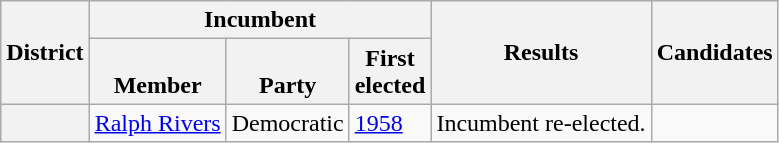<table class="wikitable sortable">
<tr>
<th rowspan=2>District</th>
<th colspan=3>Incumbent</th>
<th rowspan=2>Results</th>
<th rowspan=2 class="unsortable">Candidates</th>
</tr>
<tr valign=bottom>
<th>Member</th>
<th>Party</th>
<th>First<br>elected</th>
</tr>
<tr>
<th></th>
<td><a href='#'>Ralph Rivers</a></td>
<td>Democratic</td>
<td><a href='#'>1958</a></td>
<td>Incumbent re-elected.</td>
<td nowrap></td>
</tr>
</table>
